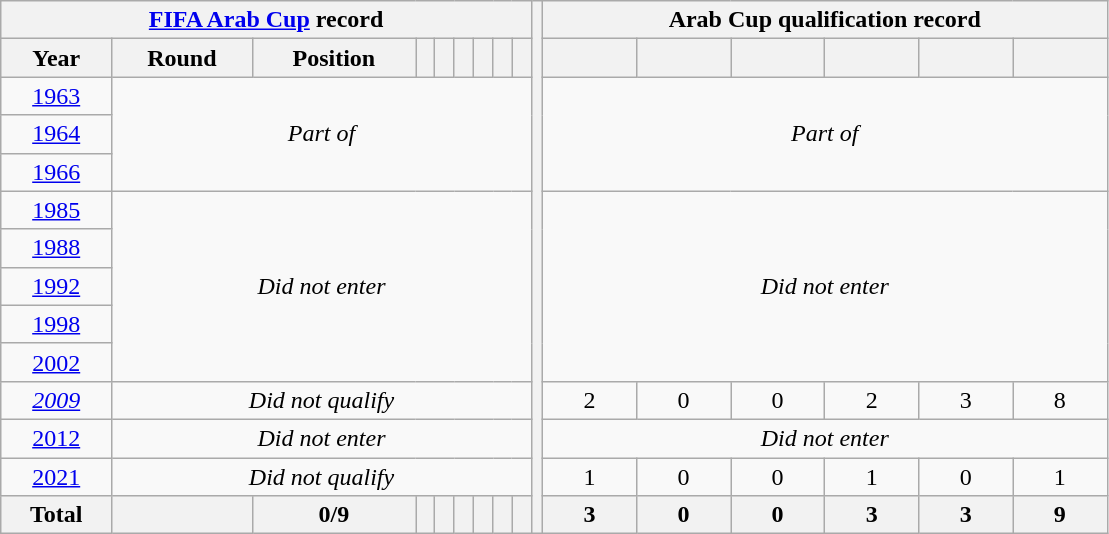<table class="wikitable" style="text-align: center;">
<tr>
<th colspan=9><a href='#'>FIFA Arab Cup</a> record</th>
<th width=1% rowspan=39></th>
<th colspan=6>Arab Cup qualification record</th>
</tr>
<tr>
<th>Year</th>
<th>Round</th>
<th>Position</th>
<th></th>
<th></th>
<th></th>
<th></th>
<th></th>
<th></th>
<th></th>
<th></th>
<th></th>
<th></th>
<th></th>
<th></th>
</tr>
<tr>
<td> <a href='#'>1963</a></td>
<td colspan=8 rowspan=3><em>Part of </em></td>
<td colspan=8 rowspan=3><em>Part of </em></td>
</tr>
<tr>
<td> <a href='#'>1964</a></td>
</tr>
<tr>
<td> <a href='#'>1966</a></td>
</tr>
<tr>
<td> <a href='#'>1985</a></td>
<td colspan=8 rowspan=5><em>Did not enter</em></td>
<td colspan=8 rowspan=5><em>Did not enter</em></td>
</tr>
<tr>
<td> <a href='#'>1988</a></td>
</tr>
<tr>
<td> <a href='#'>1992</a></td>
</tr>
<tr>
<td> <a href='#'>1998</a></td>
</tr>
<tr>
<td> <a href='#'>2002</a></td>
</tr>
<tr>
<td> <em><a href='#'>2009</a></em></td>
<td colspan=8><em>Did not qualify</em> </td>
<td>2</td>
<td>0</td>
<td>0</td>
<td>2</td>
<td>3</td>
<td>8</td>
</tr>
<tr>
<td> <a href='#'>2012</a></td>
<td colspan=8><em>Did not enter</em></td>
<td colspan=8><em>Did not enter</em></td>
</tr>
<tr>
<td> <a href='#'>2021</a></td>
<td colspan=8><em>Did not qualify</em></td>
<td>1</td>
<td>0</td>
<td>0</td>
<td>1</td>
<td>0</td>
<td>1</td>
</tr>
<tr>
<th>Total</th>
<th></th>
<th>0/9</th>
<th></th>
<th></th>
<th></th>
<th></th>
<th></th>
<th></th>
<th>3</th>
<th>0</th>
<th>0</th>
<th>3</th>
<th>3</th>
<th>9</th>
</tr>
</table>
